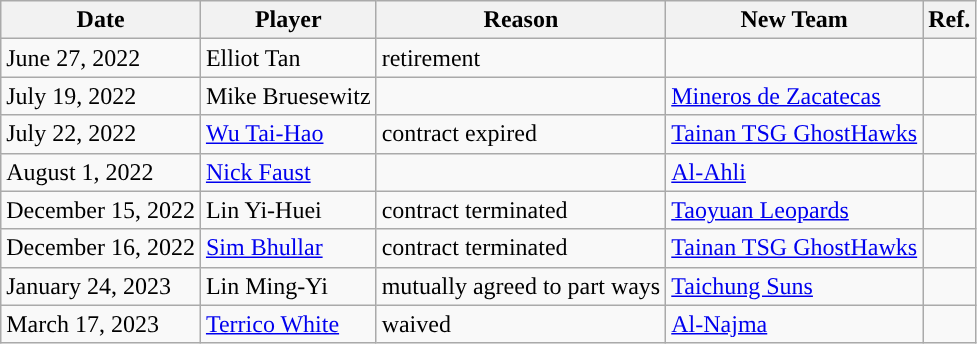<table class="wikitable">
<tr>
<th>Date</th>
<th>Player</th>
<th>Reason</th>
<th>New Team</th>
<th>Ref.</th>
</tr>
<tr>
<td>June 27, 2022</td>
<td>Elliot Tan</td>
<td>retirement</td>
<td></td>
<td></td>
</tr>
<tr>
<td>July 19, 2022</td>
<td>Mike Bruesewitz</td>
<td></td>
<td><a href='#'>Mineros de Zacatecas</a></td>
<td></td>
</tr>
<tr>
<td>July 22, 2022</td>
<td><a href='#'>Wu Tai-Hao</a></td>
<td>contract expired</td>
<td><a href='#'>Tainan TSG GhostHawks</a></td>
<td></td>
</tr>
<tr>
<td>August 1, 2022</td>
<td><a href='#'>Nick Faust</a></td>
<td></td>
<td><a href='#'>Al-Ahli</a></td>
<td></td>
</tr>
<tr>
<td>December 15, 2022</td>
<td>Lin Yi-Huei</td>
<td>contract terminated</td>
<td><a href='#'>Taoyuan Leopards</a></td>
<td></td>
</tr>
<tr>
<td>December 16, 2022</td>
<td><a href='#'>Sim Bhullar</a></td>
<td>contract terminated</td>
<td><a href='#'>Tainan TSG GhostHawks</a></td>
<td></td>
</tr>
<tr>
<td>January 24, 2023</td>
<td>Lin Ming-Yi</td>
<td>mutually agreed to part ways</td>
<td><a href='#'>Taichung Suns</a></td>
<td></td>
</tr>
<tr>
<td>March 17, 2023</td>
<td><a href='#'>Terrico White</a></td>
<td>waived</td>
<td><a href='#'>Al-Najma</a></td>
<td></td>
</tr>
</table>
